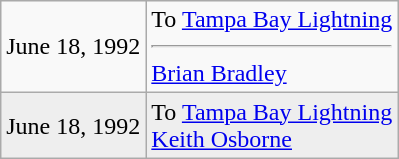<table class="wikitable">
<tr>
<td>June 18, 1992</td>
<td valign="top">To <a href='#'>Tampa Bay Lightning</a><hr><a href='#'>Brian Bradley</a></td>
</tr>
<tr style="background:#eee;">
<td>June 18, 1992</td>
<td valign="top">To <a href='#'>Tampa Bay Lightning</a> <br><a href='#'>Keith Osborne</a></td>
</tr>
</table>
